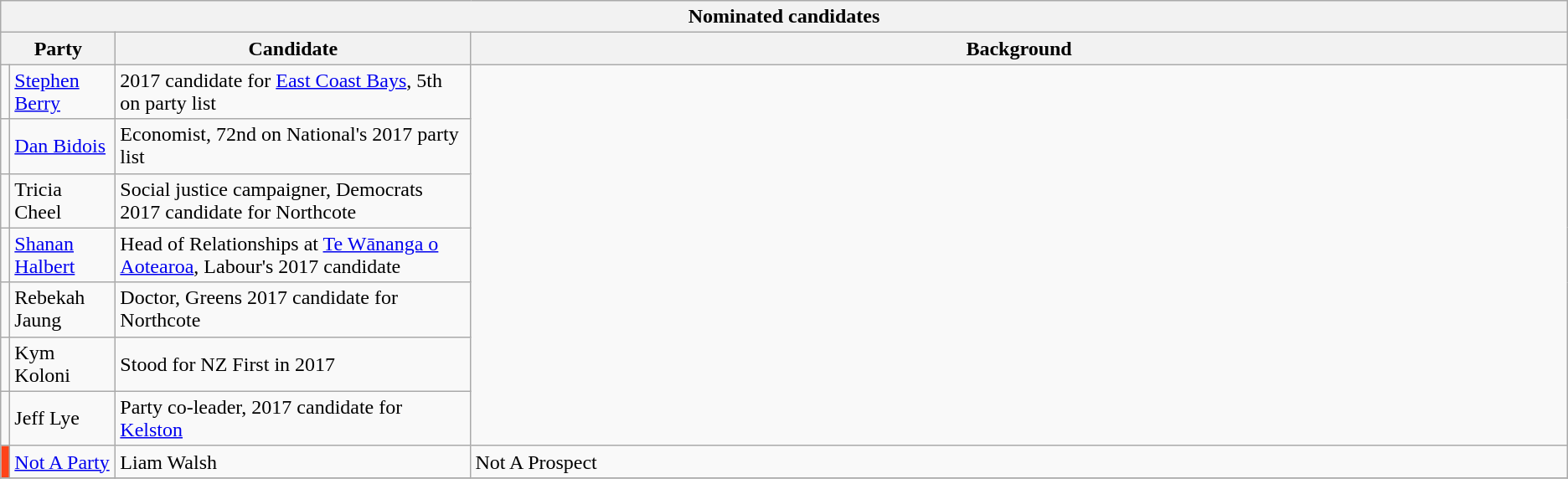<table class="wikitable">
<tr>
<th colspan=4>Nominated candidates</th>
</tr>
<tr>
<th colspan=2>Party</th>
<th>Candidate</th>
<th width=70%>Background</th>
</tr>
<tr>
<td></td>
<td><a href='#'>Stephen Berry</a></td>
<td>2017 candidate for <a href='#'>East Coast Bays</a>, 5th on party list</td>
</tr>
<tr>
<td></td>
<td><a href='#'>Dan Bidois</a></td>
<td>Economist, 72nd on National's 2017 party list</td>
</tr>
<tr>
<td></td>
<td>Tricia Cheel</td>
<td>Social justice campaigner, Democrats 2017 candidate for Northcote</td>
</tr>
<tr>
<td></td>
<td><a href='#'>Shanan Halbert</a></td>
<td>Head of Relationships at <a href='#'>Te Wānanga o Aotearoa</a>, Labour's 2017 candidate</td>
</tr>
<tr>
<td></td>
<td>Rebekah Jaung</td>
<td>Doctor, Greens 2017 candidate for Northcote</td>
</tr>
<tr>
<td></td>
<td>Kym Koloni</td>
<td>Stood for NZ First in 2017</td>
</tr>
<tr>
<td></td>
<td>Jeff Lye</td>
<td>Party co-leader, 2017 candidate for <a href='#'>Kelston</a></td>
</tr>
<tr>
<td style="background:#FF4419;"></td>
<td><a href='#'>Not A Party</a></td>
<td>Liam Walsh</td>
<td>Not A Prospect</td>
</tr>
<tr>
</tr>
</table>
